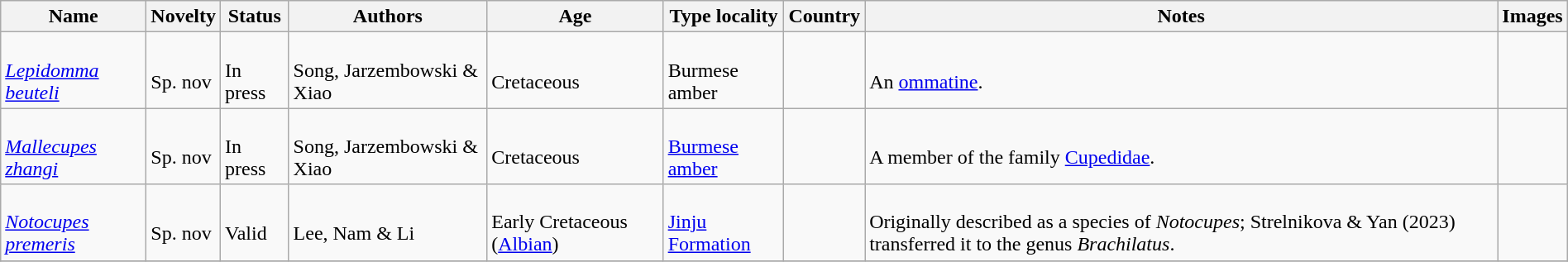<table class="wikitable sortable" align="center" width="100%">
<tr>
<th>Name</th>
<th>Novelty</th>
<th>Status</th>
<th>Authors</th>
<th>Age</th>
<th>Type locality</th>
<th>Country</th>
<th>Notes</th>
<th>Images</th>
</tr>
<tr>
<td><br><em><a href='#'>Lepidomma beuteli</a></em></td>
<td><br>Sp. nov</td>
<td><br>In press</td>
<td><br>Song, Jarzembowski & Xiao</td>
<td><br>Cretaceous</td>
<td><br>Burmese amber</td>
<td><br></td>
<td><br>An <a href='#'>ommatine</a>.</td>
<td></td>
</tr>
<tr>
<td><br><em><a href='#'>Mallecupes zhangi</a></em></td>
<td><br>Sp. nov</td>
<td><br>In press</td>
<td><br>Song, Jarzembowski & Xiao</td>
<td><br>Cretaceous</td>
<td><br><a href='#'>Burmese amber</a></td>
<td><br></td>
<td><br>A member of the family <a href='#'>Cupedidae</a>.</td>
<td></td>
</tr>
<tr>
<td><br><em><a href='#'>Notocupes premeris</a></em></td>
<td><br>Sp. nov</td>
<td><br>Valid</td>
<td><br>Lee, Nam & Li</td>
<td><br>Early Cretaceous (<a href='#'>Albian</a>)</td>
<td><br><a href='#'>Jinju Formation</a></td>
<td><br></td>
<td><br>Originally described as a species of <em>Notocupes</em>; Strelnikova & Yan (2023) transferred it to the genus <em>Brachilatus</em>.</td>
<td></td>
</tr>
<tr>
</tr>
</table>
